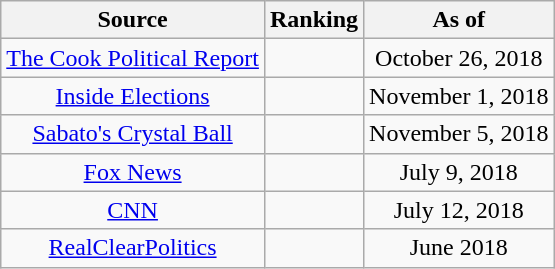<table class="wikitable" style="text-align:center">
<tr>
<th>Source</th>
<th>Ranking</th>
<th>As of</th>
</tr>
<tr>
<td><a href='#'>The Cook Political Report</a></td>
<td></td>
<td>October 26, 2018</td>
</tr>
<tr>
<td><a href='#'>Inside Elections</a></td>
<td></td>
<td>November 1, 2018</td>
</tr>
<tr>
<td><a href='#'>Sabato's Crystal Ball</a></td>
<td></td>
<td>November 5, 2018</td>
</tr>
<tr>
<td><a href='#'>Fox News</a></td>
<td></td>
<td>July 9, 2018</td>
</tr>
<tr>
<td><a href='#'>CNN</a></td>
<td></td>
<td>July 12, 2018</td>
</tr>
<tr>
<td><a href='#'>RealClearPolitics</a></td>
<td></td>
<td>June 2018</td>
</tr>
</table>
